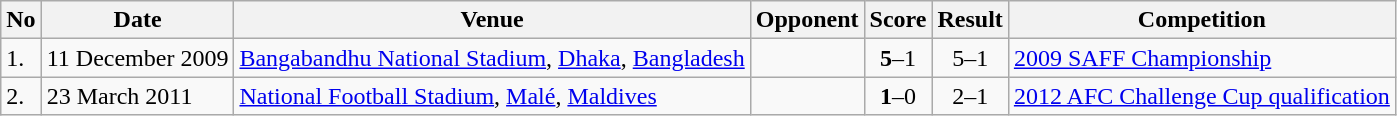<table class="wikitable" style="font-size:100%;">
<tr>
<th>No</th>
<th>Date</th>
<th>Venue</th>
<th>Opponent</th>
<th>Score</th>
<th>Result</th>
<th>Competition</th>
</tr>
<tr>
<td>1.</td>
<td>11 December 2009</td>
<td><a href='#'>Bangabandhu National Stadium</a>, <a href='#'>Dhaka</a>, <a href='#'>Bangladesh</a></td>
<td></td>
<td align=center><strong>5</strong>–1</td>
<td align=center>5–1</td>
<td><a href='#'>2009 SAFF Championship</a></td>
</tr>
<tr>
<td>2.</td>
<td>23 March 2011</td>
<td><a href='#'>National Football Stadium</a>, <a href='#'>Malé</a>, <a href='#'>Maldives</a></td>
<td></td>
<td align=center><strong>1</strong>–0</td>
<td align=center>2–1</td>
<td><a href='#'>2012 AFC Challenge Cup qualification</a></td>
</tr>
</table>
